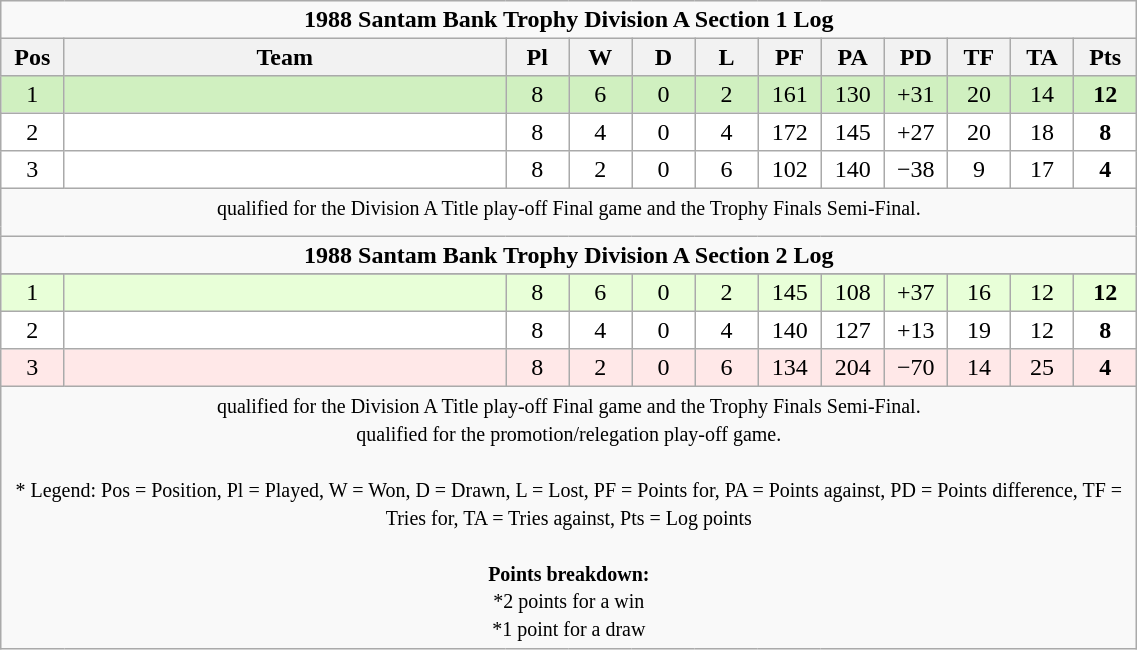<table class="wikitable" style="text-align:center; line-height:110%; font-size:100%; width:60%;">
<tr>
<td colspan="12" cellpadding="0" cellspacing="0"><strong>1988 Santam Bank Trophy Division A Section 1 Log</strong></td>
</tr>
<tr>
<th style="width:5%;">Pos</th>
<th style="width:35%;">Team</th>
<th style="width:5%;">Pl</th>
<th style="width:5%;">W</th>
<th style="width:5%;">D</th>
<th style="width:5%;">L</th>
<th style="width:5%;">PF</th>
<th style="width:5%;">PA</th>
<th style="width:5%;">PD</th>
<th style="width:5%;">TF</th>
<th style="width:5%;">TA</th>
<th style="width:5%;">Pts<br></th>
</tr>
<tr bgcolor=#D0F0C0 align=center>
<td>1</td>
<td align=left></td>
<td>8</td>
<td>6</td>
<td>0</td>
<td>2</td>
<td>161</td>
<td>130</td>
<td>+31</td>
<td>20</td>
<td>14</td>
<td><strong>12</strong></td>
</tr>
<tr bgcolor=#ffffff align=center>
<td>2</td>
<td align=left></td>
<td>8</td>
<td>4</td>
<td>0</td>
<td>4</td>
<td>172</td>
<td>145</td>
<td>+27</td>
<td>20</td>
<td>18</td>
<td><strong>8</strong></td>
</tr>
<tr bgcolor=#ffffff align=center>
<td>3</td>
<td align=left></td>
<td>8</td>
<td>2</td>
<td>0</td>
<td>6</td>
<td>102</td>
<td>140</td>
<td>−38</td>
<td>9</td>
<td>17</td>
<td><strong>4</strong></td>
</tr>
<tr>
<td colspan="12" style="border:0px"><small> qualified for the Division A Title play-off Final game and the Trophy Finals Semi-Final.</small></td>
</tr>
<tr>
<td colspan="12" style="border:0px"></td>
</tr>
<tr>
<td colspan="12" cellpadding="0" cellspacing="0"><strong>1988 Santam Bank Trophy Division A Section 2 Log</strong></td>
</tr>
<tr>
</tr>
<tr bgcolor=#E8FFD8 align=center>
<td>1</td>
<td align=left></td>
<td>8</td>
<td>6</td>
<td>0</td>
<td>2</td>
<td>145</td>
<td>108</td>
<td>+37</td>
<td>16</td>
<td>12</td>
<td><strong>12</strong></td>
</tr>
<tr bgcolor=#FFFFFF align=center>
<td>2</td>
<td align=left></td>
<td>8</td>
<td>4</td>
<td>0</td>
<td>4</td>
<td>140</td>
<td>127</td>
<td>+13</td>
<td>19</td>
<td>12</td>
<td><strong>8</strong></td>
</tr>
<tr bgcolor=#FFE8E8 align=center>
<td>3</td>
<td align=left></td>
<td>8</td>
<td>2</td>
<td>0</td>
<td>6</td>
<td>134</td>
<td>204</td>
<td>−70</td>
<td>14</td>
<td>25</td>
<td><strong>4</strong></td>
</tr>
<tr>
<td colspan="12" style="border:0px"><small> qualified for the Division A Title play-off Final game and the Trophy Finals Semi-Final.<br> qualified for the promotion/relegation play-off game.<br><br>* Legend: Pos = Position, Pl = Played, W = Won, D = Drawn, L = Lost, PF = Points for, PA = Points against, PD = Points difference, TF = Tries for, TA = Tries against, Pts = Log points<br><br><strong>Points breakdown:</strong><br>*2 points for a win<br>*1 point for a draw</small></td>
</tr>
</table>
